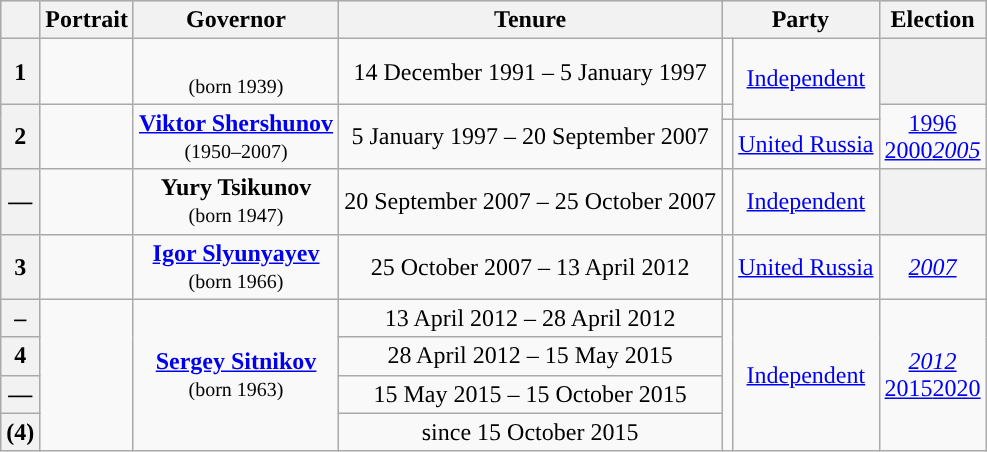<table class="wikitable" style="text-align:center">
<tr style="background:#cccccc" bgcolor=#E6E6AA>
<th></th>
<th>Portrait</th>
<th>Governor</th>
<th>Tenure</th>
<th colspan=2>Party</th>
<th>Election</th>
</tr>
<tr>
<th>1</th>
<td></td>
<td><strong></strong><br><small>(born 1939)</small></td>
<td>14 December 1991 – 5 January 1997</td>
<td style="background:"></td>
<td rowspan=2><a href='#'>Independent</a></td>
<th></th>
</tr>
<tr>
<th rowspan=2>2</th>
<td rowspan=2></td>
<td rowspan=2><strong><a href='#'>Viktor Shershunov</a></strong><br><small>(1950–2007)</small></td>
<td rowspan=2>5 January 1997 – 20 September 2007</td>
<td style="background:"></td>
<td rowspan=2><a href='#'>1996</a><br><a href='#'>2000</a><em><a href='#'>2005</a></em></td>
</tr>
<tr>
<td style="background:"></td>
<td><a href='#'>United Russia</a></td>
</tr>
<tr>
<th>—</th>
<td></td>
<td><strong>Yury Tsikunov</strong><br><small>(born 1947)</small></td>
<td>20 September 2007 – 25 October 2007</td>
<td style="background:"></td>
<td><a href='#'>Independent</a></td>
<th></th>
</tr>
<tr>
<th>3</th>
<td></td>
<td><strong><a href='#'>Igor Slyunyayev</a></strong><br><small>(born 1966)</small></td>
<td>25 October 2007 – 13 April 2012</td>
<td style="background:"></td>
<td><a href='#'>United Russia</a></td>
<td><em><a href='#'>2007</a></em></td>
</tr>
<tr>
<th>–</th>
<td rowspan=4></td>
<td rowspan=4><strong><a href='#'>Sergey Sitnikov</a></strong><br><small>(born 1963)</small></td>
<td>13 April 2012 – 28 April 2012</td>
<td rowspan=4; style="background:"></td>
<td rowspan=4><a href='#'>Independent</a></td>
<td rowspan=4><em><a href='#'>2012</a></em><br><a href='#'>2015</a><a href='#'>2020</a></td>
</tr>
<tr>
<th>4</th>
<td>28 April 2012 – 15 May 2015</td>
</tr>
<tr>
<th>—</th>
<td>15 May 2015 – 15 October 2015</td>
</tr>
<tr>
<th>(4)</th>
<td>since 15 October 2015</td>
</tr>
</table>
